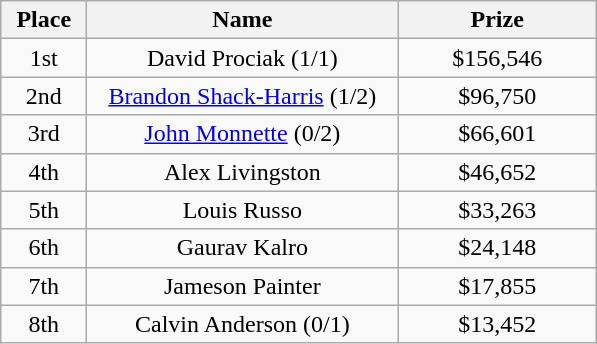<table class="wikitable">
<tr>
<th width="50">Place</th>
<th width="200">Name</th>
<th width="125">Prize</th>
</tr>
<tr>
<td align = "center">1st</td>
<td align = "center">David Prociak (1/1)</td>
<td align = "center">$156,546</td>
</tr>
<tr>
<td align = "center">2nd</td>
<td align = "center"><a href='#'>Brandon Shack-Harris</a> (1/2)</td>
<td align = "center">$96,750</td>
</tr>
<tr>
<td align = "center">3rd</td>
<td align = "center"><a href='#'>John Monnette</a> (0/2)</td>
<td align = "center">$66,601</td>
</tr>
<tr>
<td align = "center">4th</td>
<td align = "center">Alex Livingston</td>
<td align = "center">$46,652</td>
</tr>
<tr>
<td align = "center">5th</td>
<td align = "center">Louis Russo</td>
<td align = "center">$33,263</td>
</tr>
<tr>
<td align = "center">6th</td>
<td align = "center">Gaurav Kalro</td>
<td align = "center">$24,148</td>
</tr>
<tr>
<td align = "center">7th</td>
<td align = "center">Jameson Painter</td>
<td align = "center">$17,855</td>
</tr>
<tr>
<td align = "center">8th</td>
<td align = "center">Calvin Anderson (0/1)</td>
<td align = "center">$13,452</td>
</tr>
</table>
